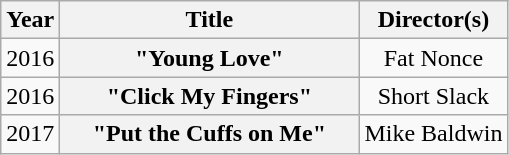<table class="wikitable plainrowheaders" style="text-align:center;">
<tr>
<th scope="col" style="width:1em;">Year</th>
<th scope="col" style="width:12em;">Title</th>
<th scope="col">Director(s)</th>
</tr>
<tr>
<td>2016</td>
<th scope="row">"Young Love"</th>
<td>Fat Nonce</td>
</tr>
<tr>
<td>2016</td>
<th scope="row">"Click My Fingers"</th>
<td>Short Slack</td>
</tr>
<tr>
<td>2017</td>
<th scope="row">"Put the Cuffs on Me"</th>
<td>Mike Baldwin</td>
</tr>
</table>
